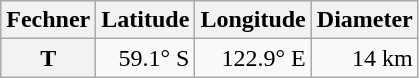<table class="wikitable" style="text-align: right;">
<tr>
<th scope="col">Fechner</th>
<th scope="col">Latitude</th>
<th scope="col">Longitude</th>
<th scope="col">Diameter</th>
</tr>
<tr>
<th scope="row">T</th>
<td>59.1° S</td>
<td>122.9° E</td>
<td>14 km</td>
</tr>
</table>
